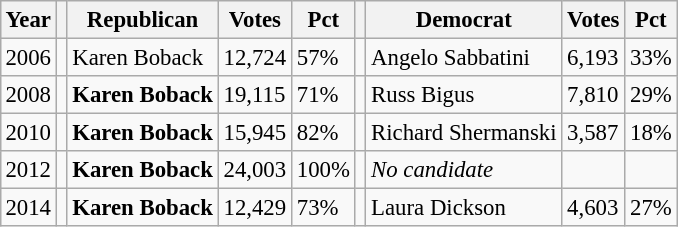<table class="wikitable" style="margin:0.5em ; font-size:95%">
<tr>
<th>Year</th>
<th></th>
<th>Republican</th>
<th>Votes</th>
<th>Pct</th>
<th></th>
<th>Democrat</th>
<th>Votes</th>
<th>Pct</th>
</tr>
<tr>
<td>2006</td>
<td></td>
<td>Karen Boback</td>
<td>12,724</td>
<td>57%</td>
<td></td>
<td>Angelo Sabbatini</td>
<td>6,193</td>
<td>33%</td>
</tr>
<tr>
<td>2008</td>
<td></td>
<td><strong>Karen Boback</strong></td>
<td>19,115</td>
<td>71%</td>
<td></td>
<td>Russ Bigus</td>
<td>7,810</td>
<td>29%</td>
</tr>
<tr>
<td>2010</td>
<td></td>
<td><strong>Karen Boback</strong></td>
<td>15,945</td>
<td>82%</td>
<td></td>
<td>Richard Shermanski</td>
<td>3,587</td>
<td>18%</td>
</tr>
<tr>
<td>2012</td>
<td></td>
<td><strong>Karen Boback</strong></td>
<td>24,003</td>
<td>100%</td>
<td></td>
<td><em>No candidate</em></td>
<td></td>
<td></td>
</tr>
<tr>
<td>2014</td>
<td></td>
<td><strong>Karen Boback</strong></td>
<td>12,429</td>
<td>73%</td>
<td></td>
<td>Laura Dickson</td>
<td>4,603</td>
<td>27%</td>
</tr>
</table>
